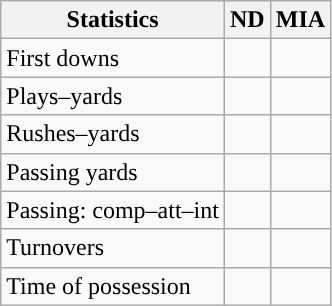<table class="wikitable" style="float:left">
<tr>
<th>Statistics</th>
<th>ND</th>
<th>MIA</th>
</tr>
<tr>
<td>First downs</td>
<td></td>
<td></td>
</tr>
<tr>
<td>Plays–yards</td>
<td></td>
<td></td>
</tr>
<tr>
<td>Rushes–yards</td>
<td></td>
<td></td>
</tr>
<tr>
<td>Passing yards</td>
<td></td>
<td></td>
</tr>
<tr>
<td>Passing: comp–att–int</td>
<td></td>
<td></td>
</tr>
<tr>
<td>Turnovers</td>
<td></td>
<td></td>
</tr>
<tr>
<td>Time of possession</td>
<td></td>
<td></td>
</tr>
</table>
